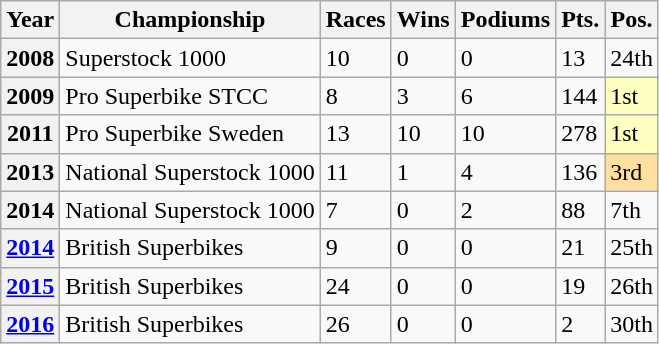<table class="wikitable">
<tr>
<th>Year</th>
<th>Championship</th>
<th>Races</th>
<th>Wins</th>
<th>Podiums</th>
<th>Pts.</th>
<th>Pos.</th>
</tr>
<tr>
<th>2008</th>
<td>Superstock 1000</td>
<td>10</td>
<td>0</td>
<td>0</td>
<td>13</td>
<td>24th</td>
</tr>
<tr>
<th>2009</th>
<td>Pro Superbike STCC</td>
<td>8</td>
<td>3</td>
<td>6</td>
<td>144</td>
<td style="background:#ffffbf;">1st</td>
</tr>
<tr>
<th>2011</th>
<td>Pro Superbike Sweden</td>
<td>13</td>
<td>10</td>
<td>10</td>
<td>278</td>
<td style="background:#ffffbf;">1st</td>
</tr>
<tr>
<th>2013</th>
<td>National Superstock 1000</td>
<td>11</td>
<td>1</td>
<td>4</td>
<td>136</td>
<td style="background:#FFDF9F;">3rd</td>
</tr>
<tr>
<th columnspan=2>2014</th>
<td>National Superstock 1000</td>
<td>7</td>
<td>0</td>
<td>2</td>
<td>88</td>
<td>7th</td>
</tr>
<tr>
<th><a href='#'>2014</a></th>
<td>British Superbikes</td>
<td>9</td>
<td>0</td>
<td>0</td>
<td>21</td>
<td>25th</td>
</tr>
<tr>
<th><a href='#'>2015</a></th>
<td>British Superbikes</td>
<td>24</td>
<td>0</td>
<td>0</td>
<td>19</td>
<td>26th</td>
</tr>
<tr>
<th><a href='#'>2016</a></th>
<td>British Superbikes</td>
<td>26</td>
<td>0</td>
<td>0</td>
<td>2</td>
<td>30th</td>
</tr>
</table>
